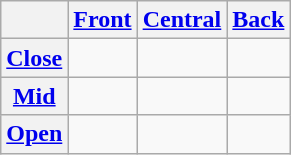<table class="wikitable" style="text-align:center">
<tr>
<th></th>
<th><a href='#'>Front</a></th>
<th><a href='#'>Central</a></th>
<th><a href='#'>Back</a></th>
</tr>
<tr>
<th><a href='#'>Close</a></th>
<td></td>
<td></td>
<td></td>
</tr>
<tr>
<th><a href='#'>Mid</a></th>
<td></td>
<td></td>
<td></td>
</tr>
<tr>
<th><a href='#'>Open</a></th>
<td></td>
<td></td>
<td></td>
</tr>
</table>
